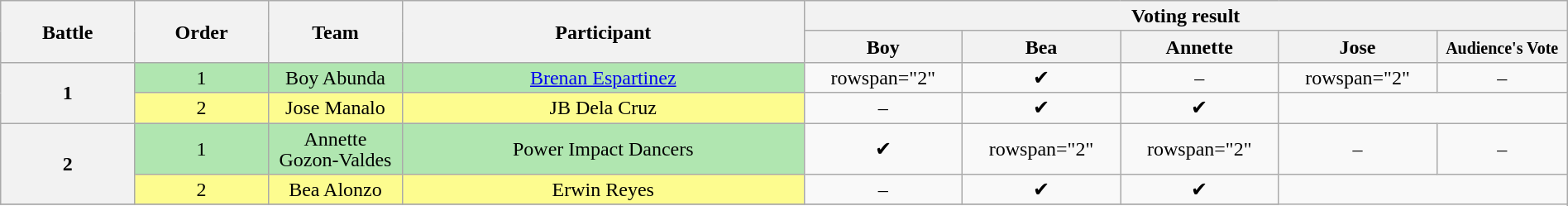<table class="wikitable" style="text-align:center; line-height:17px; width:100%;">
<tr>
<th scope="col" rowspan="2" width="05%">Battle</th>
<th scope="col" rowspan="2" width="05%">Order</th>
<th scope="col" rowspan="2" width="05%">Team</th>
<th scope="col" rowspan="2" width="15%">Participant</th>
<th scope="col" colspan="5" width="20%">Voting result</th>
</tr>
<tr>
<th width="4%">Boy</th>
<th width="4%">Bea</th>
<th width="4%">Annette</th>
<th width="4%">Jose</th>
<th width="4%"><small>Audience's Vote</small></th>
</tr>
<tr>
<th rowspan="2">1</th>
<td style="background:#b0e6b0;">1</td>
<td style="background:#b0e6b0;">Boy Abunda</td>
<td style="background:#b0e6b0;"><a href='#'>Brenan Espartinez</a></td>
<td>rowspan="2" </td>
<td>✔</td>
<td>–</td>
<td>rowspan="2" </td>
<td>–</td>
</tr>
<tr>
<td style="background:#fdfc8f;">2</td>
<td style="background:#fdfc8f;">Jose Manalo</td>
<td style="background:#fdfc8f;">JB Dela Cruz</td>
<td>–</td>
<td>✔</td>
<td>✔</td>
</tr>
<tr>
<th rowspan="2">2</th>
<td style="background:#b0e6b0;">1</td>
<td style="background:#b0e6b0;">Annette Gozon-Valdes</td>
<td style="background:#b0e6b0;">Power Impact Dancers</td>
<td>✔</td>
<td>rowspan="2" </td>
<td>rowspan="2" </td>
<td>–</td>
<td>–</td>
</tr>
<tr>
<td style="background:#fdfc8f;">2</td>
<td style="background:#fdfc8f;">Bea Alonzo</td>
<td style="background:#fdfc8f;">Erwin Reyes</td>
<td>–</td>
<td>✔</td>
<td>✔</td>
</tr>
<tr>
</tr>
</table>
